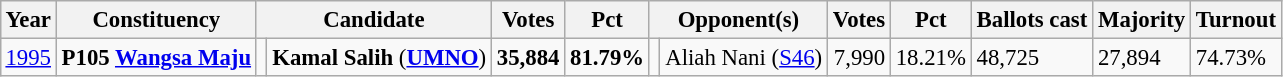<table class="wikitable" style="margin:0.5em ; font-size:95%">
<tr>
<th>Year</th>
<th>Constituency</th>
<th colspan=2>Candidate</th>
<th>Votes</th>
<th>Pct</th>
<th colspan=2>Opponent(s)</th>
<th>Votes</th>
<th>Pct</th>
<th>Ballots cast</th>
<th>Majority</th>
<th>Turnout</th>
</tr>
<tr>
<td><a href='#'>1995</a></td>
<td><strong>P105 <a href='#'>Wangsa Maju</a></strong></td>
<td></td>
<td><strong>Kamal Salih</strong> (<a href='#'><strong>UMNO</strong></a>)</td>
<td align=right><strong>35,884</strong></td>
<td><strong>81.79%</strong></td>
<td></td>
<td>Aliah Nani (<a href='#'>S46</a>)</td>
<td align=right>7,990</td>
<td>18.21%</td>
<td>48,725</td>
<td>27,894</td>
<td>74.73%</td>
</tr>
</table>
